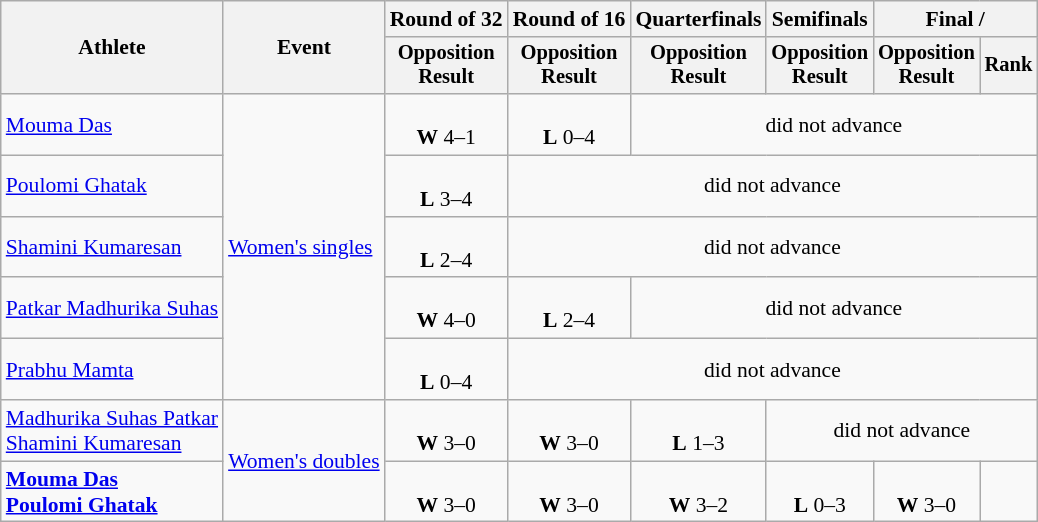<table class="wikitable" style="font-size:90%">
<tr>
<th rowspan="2">Athlete</th>
<th rowspan="2">Event</th>
<th>Round of 32</th>
<th>Round of 16</th>
<th>Quarterfinals</th>
<th>Semifinals</th>
<th colspan=2>Final / </th>
</tr>
<tr style="font-size:95%">
<th>Opposition<br>Result</th>
<th>Opposition<br>Result</th>
<th>Opposition<br>Result</th>
<th>Opposition<br>Result</th>
<th>Opposition<br>Result</th>
<th>Rank</th>
</tr>
<tr align=center>
<td align=left><a href='#'>Mouma Das</a></td>
<td align=left rowspan=5><a href='#'>Women's singles</a></td>
<td> <br><strong>W</strong> 4–1</td>
<td> <br><strong>L</strong> 0–4</td>
<td colspan="4">did not advance</td>
</tr>
<tr align=center>
<td align=left><a href='#'>Poulomi Ghatak</a></td>
<td> <br><strong>L</strong> 3–4</td>
<td colspan="5">did not advance</td>
</tr>
<tr align=center>
<td align=left><a href='#'>Shamini Kumaresan</a></td>
<td> <br><strong>L</strong> 2–4</td>
<td colspan="5">did not advance</td>
</tr>
<tr align=center>
<td align=left><a href='#'>Patkar Madhurika Suhas</a></td>
<td> <br><strong>W</strong> 4–0</td>
<td> <br><strong>L</strong> 2–4</td>
<td colspan="4">did not advance</td>
</tr>
<tr align=center>
<td align=left><a href='#'>Prabhu Mamta</a></td>
<td> <br><strong>L</strong> 0–4</td>
<td colspan="5">did not advance</td>
</tr>
<tr align=center>
<td align=left><a href='#'>Madhurika Suhas Patkar</a><br> <a href='#'>Shamini Kumaresan</a></td>
<td align=left rowspan=2><a href='#'>Women's doubles</a></td>
<td> <br><strong>W</strong> 3–0</td>
<td> <br><strong>W</strong> 3–0</td>
<td> <br><strong>L</strong> 1–3</td>
<td colspan="3">did not advance</td>
</tr>
<tr align=center>
<td align=left><strong><a href='#'>Mouma Das</a><br> <a href='#'>Poulomi Ghatak</a></strong></td>
<td> <br><strong>W</strong> 3–0</td>
<td> <br><strong>W</strong> 3–0</td>
<td> <br><strong>W</strong> 3–2</td>
<td> <br><strong>L</strong> 0–3</td>
<td> <br><strong>W</strong> 3–0</td>
<td></td>
</tr>
</table>
